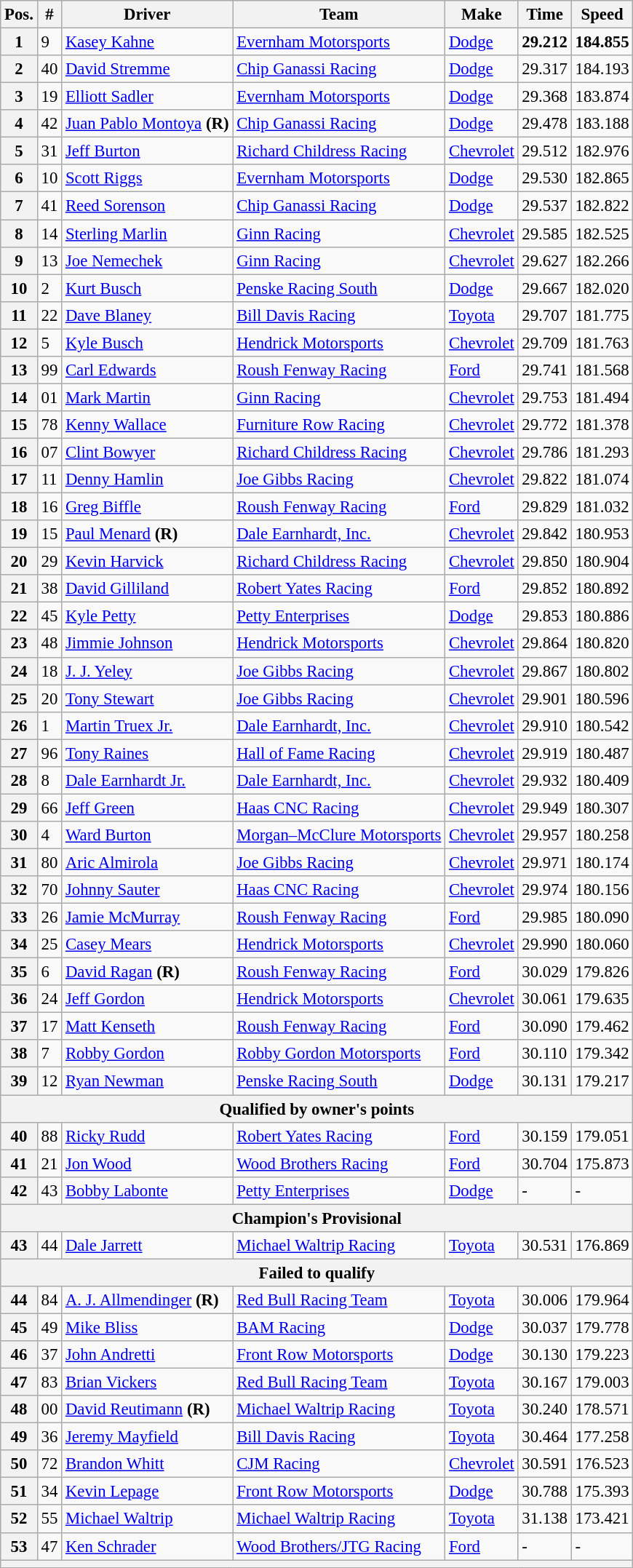<table class="wikitable" style="font-size:95%">
<tr>
<th>Pos.</th>
<th>#</th>
<th>Driver</th>
<th>Team</th>
<th>Make</th>
<th>Time</th>
<th>Speed</th>
</tr>
<tr>
<th>1</th>
<td>9</td>
<td><a href='#'>Kasey Kahne</a></td>
<td><a href='#'>Evernham Motorsports</a></td>
<td><a href='#'>Dodge</a></td>
<td><strong>29.212</strong></td>
<td><strong>184.855</strong></td>
</tr>
<tr>
<th>2</th>
<td>40</td>
<td><a href='#'>David Stremme</a></td>
<td><a href='#'>Chip Ganassi Racing</a></td>
<td><a href='#'>Dodge</a></td>
<td>29.317</td>
<td>184.193</td>
</tr>
<tr>
<th>3</th>
<td>19</td>
<td><a href='#'>Elliott Sadler</a></td>
<td><a href='#'>Evernham Motorsports</a></td>
<td><a href='#'>Dodge</a></td>
<td>29.368</td>
<td>183.874</td>
</tr>
<tr>
<th>4</th>
<td>42</td>
<td><a href='#'>Juan Pablo Montoya</a> <strong>(R)</strong></td>
<td><a href='#'>Chip Ganassi Racing</a></td>
<td><a href='#'>Dodge</a></td>
<td>29.478</td>
<td>183.188</td>
</tr>
<tr>
<th>5</th>
<td>31</td>
<td><a href='#'>Jeff Burton</a></td>
<td><a href='#'>Richard Childress Racing</a></td>
<td><a href='#'>Chevrolet</a></td>
<td>29.512</td>
<td>182.976</td>
</tr>
<tr>
<th>6</th>
<td>10</td>
<td><a href='#'>Scott Riggs</a></td>
<td><a href='#'>Evernham Motorsports</a></td>
<td><a href='#'>Dodge</a></td>
<td>29.530</td>
<td>182.865</td>
</tr>
<tr>
<th>7</th>
<td>41</td>
<td><a href='#'>Reed Sorenson</a></td>
<td><a href='#'>Chip Ganassi Racing</a></td>
<td><a href='#'>Dodge</a></td>
<td>29.537</td>
<td>182.822</td>
</tr>
<tr>
<th>8</th>
<td>14</td>
<td><a href='#'>Sterling Marlin</a></td>
<td><a href='#'>Ginn Racing</a></td>
<td><a href='#'>Chevrolet</a></td>
<td>29.585</td>
<td>182.525</td>
</tr>
<tr>
<th>9</th>
<td>13</td>
<td><a href='#'>Joe Nemechek</a></td>
<td><a href='#'>Ginn Racing</a></td>
<td><a href='#'>Chevrolet</a></td>
<td>29.627</td>
<td>182.266</td>
</tr>
<tr>
<th>10</th>
<td>2</td>
<td><a href='#'>Kurt Busch</a></td>
<td><a href='#'>Penske Racing South</a></td>
<td><a href='#'>Dodge</a></td>
<td>29.667</td>
<td>182.020</td>
</tr>
<tr>
<th>11</th>
<td>22</td>
<td><a href='#'>Dave Blaney</a></td>
<td><a href='#'>Bill Davis Racing</a></td>
<td><a href='#'>Toyota</a></td>
<td>29.707</td>
<td>181.775</td>
</tr>
<tr>
<th>12</th>
<td>5</td>
<td><a href='#'>Kyle Busch</a></td>
<td><a href='#'>Hendrick Motorsports</a></td>
<td><a href='#'>Chevrolet</a></td>
<td>29.709</td>
<td>181.763</td>
</tr>
<tr>
<th>13</th>
<td>99</td>
<td><a href='#'>Carl Edwards</a></td>
<td><a href='#'>Roush Fenway Racing</a></td>
<td><a href='#'>Ford</a></td>
<td>29.741</td>
<td>181.568</td>
</tr>
<tr>
<th>14</th>
<td>01</td>
<td><a href='#'>Mark Martin</a></td>
<td><a href='#'>Ginn Racing</a></td>
<td><a href='#'>Chevrolet</a></td>
<td>29.753</td>
<td>181.494</td>
</tr>
<tr>
<th>15</th>
<td>78</td>
<td><a href='#'>Kenny Wallace</a></td>
<td><a href='#'>Furniture Row Racing</a></td>
<td><a href='#'>Chevrolet</a></td>
<td>29.772</td>
<td>181.378</td>
</tr>
<tr>
<th>16</th>
<td>07</td>
<td><a href='#'>Clint Bowyer</a></td>
<td><a href='#'>Richard Childress Racing</a></td>
<td><a href='#'>Chevrolet</a></td>
<td>29.786</td>
<td>181.293</td>
</tr>
<tr>
<th>17</th>
<td>11</td>
<td><a href='#'>Denny Hamlin</a></td>
<td><a href='#'>Joe Gibbs Racing</a></td>
<td><a href='#'>Chevrolet</a></td>
<td>29.822</td>
<td>181.074</td>
</tr>
<tr>
<th>18</th>
<td>16</td>
<td><a href='#'>Greg Biffle</a></td>
<td><a href='#'>Roush Fenway Racing</a></td>
<td><a href='#'>Ford</a></td>
<td>29.829</td>
<td>181.032</td>
</tr>
<tr>
<th>19</th>
<td>15</td>
<td><a href='#'>Paul Menard</a> <strong>(R)</strong></td>
<td><a href='#'>Dale Earnhardt, Inc.</a></td>
<td><a href='#'>Chevrolet</a></td>
<td>29.842</td>
<td>180.953</td>
</tr>
<tr>
<th>20</th>
<td>29</td>
<td><a href='#'>Kevin Harvick</a></td>
<td><a href='#'>Richard Childress Racing</a></td>
<td><a href='#'>Chevrolet</a></td>
<td>29.850</td>
<td>180.904</td>
</tr>
<tr>
<th>21</th>
<td>38</td>
<td><a href='#'>David Gilliland</a></td>
<td><a href='#'>Robert Yates Racing</a></td>
<td><a href='#'>Ford</a></td>
<td>29.852</td>
<td>180.892</td>
</tr>
<tr>
<th>22</th>
<td>45</td>
<td><a href='#'>Kyle Petty</a></td>
<td><a href='#'>Petty Enterprises</a></td>
<td><a href='#'>Dodge</a></td>
<td>29.853</td>
<td>180.886</td>
</tr>
<tr>
<th>23</th>
<td>48</td>
<td><a href='#'>Jimmie Johnson</a></td>
<td><a href='#'>Hendrick Motorsports</a></td>
<td><a href='#'>Chevrolet</a></td>
<td>29.864</td>
<td>180.820</td>
</tr>
<tr>
<th>24</th>
<td>18</td>
<td><a href='#'>J. J. Yeley</a></td>
<td><a href='#'>Joe Gibbs Racing</a></td>
<td><a href='#'>Chevrolet</a></td>
<td>29.867</td>
<td>180.802</td>
</tr>
<tr>
<th>25</th>
<td>20</td>
<td><a href='#'>Tony Stewart</a></td>
<td><a href='#'>Joe Gibbs Racing</a></td>
<td><a href='#'>Chevrolet</a></td>
<td>29.901</td>
<td>180.596</td>
</tr>
<tr>
<th>26</th>
<td>1</td>
<td><a href='#'>Martin Truex Jr.</a></td>
<td><a href='#'>Dale Earnhardt, Inc.</a></td>
<td><a href='#'>Chevrolet</a></td>
<td>29.910</td>
<td>180.542</td>
</tr>
<tr>
<th>27</th>
<td>96</td>
<td><a href='#'>Tony Raines</a></td>
<td><a href='#'>Hall of Fame Racing</a></td>
<td><a href='#'>Chevrolet</a></td>
<td>29.919</td>
<td>180.487</td>
</tr>
<tr>
<th>28</th>
<td>8</td>
<td><a href='#'>Dale Earnhardt Jr.</a></td>
<td><a href='#'>Dale Earnhardt, Inc.</a></td>
<td><a href='#'>Chevrolet</a></td>
<td>29.932</td>
<td>180.409</td>
</tr>
<tr>
<th>29</th>
<td>66</td>
<td><a href='#'>Jeff Green</a></td>
<td><a href='#'>Haas CNC Racing</a></td>
<td><a href='#'>Chevrolet</a></td>
<td>29.949</td>
<td>180.307</td>
</tr>
<tr>
<th>30</th>
<td>4</td>
<td><a href='#'>Ward Burton</a></td>
<td><a href='#'>Morgan–McClure Motorsports</a></td>
<td><a href='#'>Chevrolet</a></td>
<td>29.957</td>
<td>180.258</td>
</tr>
<tr>
<th>31</th>
<td>80</td>
<td><a href='#'>Aric Almirola</a></td>
<td><a href='#'>Joe Gibbs Racing</a></td>
<td><a href='#'>Chevrolet</a></td>
<td>29.971</td>
<td>180.174</td>
</tr>
<tr>
<th>32</th>
<td>70</td>
<td><a href='#'>Johnny Sauter</a></td>
<td><a href='#'>Haas CNC Racing</a></td>
<td><a href='#'>Chevrolet</a></td>
<td>29.974</td>
<td>180.156</td>
</tr>
<tr>
<th>33</th>
<td>26</td>
<td><a href='#'>Jamie McMurray</a></td>
<td><a href='#'>Roush Fenway Racing</a></td>
<td><a href='#'>Ford</a></td>
<td>29.985</td>
<td>180.090</td>
</tr>
<tr>
<th>34</th>
<td>25</td>
<td><a href='#'>Casey Mears</a></td>
<td><a href='#'>Hendrick Motorsports</a></td>
<td><a href='#'>Chevrolet</a></td>
<td>29.990</td>
<td>180.060</td>
</tr>
<tr>
<th>35</th>
<td>6</td>
<td><a href='#'>David Ragan</a> <strong>(R)</strong></td>
<td><a href='#'>Roush Fenway Racing</a></td>
<td><a href='#'>Ford</a></td>
<td>30.029</td>
<td>179.826</td>
</tr>
<tr>
<th>36</th>
<td>24</td>
<td><a href='#'>Jeff Gordon</a></td>
<td><a href='#'>Hendrick Motorsports</a></td>
<td><a href='#'>Chevrolet</a></td>
<td>30.061</td>
<td>179.635</td>
</tr>
<tr>
<th>37</th>
<td>17</td>
<td><a href='#'>Matt Kenseth</a></td>
<td><a href='#'>Roush Fenway Racing</a></td>
<td><a href='#'>Ford</a></td>
<td>30.090</td>
<td>179.462</td>
</tr>
<tr>
<th>38</th>
<td>7</td>
<td><a href='#'>Robby Gordon</a></td>
<td><a href='#'>Robby Gordon Motorsports</a></td>
<td><a href='#'>Ford</a></td>
<td>30.110</td>
<td>179.342</td>
</tr>
<tr>
<th>39</th>
<td>12</td>
<td><a href='#'>Ryan Newman</a></td>
<td><a href='#'>Penske Racing South</a></td>
<td><a href='#'>Dodge</a></td>
<td>30.131</td>
<td>179.217</td>
</tr>
<tr>
<th colspan="7">Qualified by owner's points</th>
</tr>
<tr>
<th>40</th>
<td>88</td>
<td><a href='#'>Ricky Rudd</a></td>
<td><a href='#'>Robert Yates Racing</a></td>
<td><a href='#'>Ford</a></td>
<td>30.159</td>
<td>179.051</td>
</tr>
<tr>
<th>41</th>
<td>21</td>
<td><a href='#'>Jon Wood</a></td>
<td><a href='#'>Wood Brothers Racing</a></td>
<td><a href='#'>Ford</a></td>
<td>30.704</td>
<td>175.873</td>
</tr>
<tr>
<th>42</th>
<td>43</td>
<td><a href='#'>Bobby Labonte</a></td>
<td><a href='#'>Petty Enterprises</a></td>
<td><a href='#'>Dodge</a></td>
<td>-</td>
<td>-</td>
</tr>
<tr>
<th colspan="7">Champion's Provisional</th>
</tr>
<tr>
<th>43</th>
<td>44</td>
<td><a href='#'>Dale Jarrett</a></td>
<td><a href='#'>Michael Waltrip Racing</a></td>
<td><a href='#'>Toyota</a></td>
<td>30.531</td>
<td>176.869</td>
</tr>
<tr>
<th colspan="7">Failed to qualify</th>
</tr>
<tr>
<th>44</th>
<td>84</td>
<td><a href='#'>A. J. Allmendinger</a> <strong>(R)</strong></td>
<td><a href='#'>Red Bull Racing Team</a></td>
<td><a href='#'>Toyota</a></td>
<td>30.006</td>
<td>179.964</td>
</tr>
<tr>
<th>45</th>
<td>49</td>
<td><a href='#'>Mike Bliss</a></td>
<td><a href='#'>BAM Racing</a></td>
<td><a href='#'>Dodge</a></td>
<td>30.037</td>
<td>179.778</td>
</tr>
<tr>
<th>46</th>
<td>37</td>
<td><a href='#'>John Andretti</a></td>
<td><a href='#'>Front Row Motorsports</a></td>
<td><a href='#'>Dodge</a></td>
<td>30.130</td>
<td>179.223</td>
</tr>
<tr>
<th>47</th>
<td>83</td>
<td><a href='#'>Brian Vickers</a></td>
<td><a href='#'>Red Bull Racing Team</a></td>
<td><a href='#'>Toyota</a></td>
<td>30.167</td>
<td>179.003</td>
</tr>
<tr>
<th>48</th>
<td>00</td>
<td><a href='#'>David Reutimann</a> <strong>(R)</strong></td>
<td><a href='#'>Michael Waltrip Racing</a></td>
<td><a href='#'>Toyota</a></td>
<td>30.240</td>
<td>178.571</td>
</tr>
<tr>
<th>49</th>
<td>36</td>
<td><a href='#'>Jeremy Mayfield</a></td>
<td><a href='#'>Bill Davis Racing</a></td>
<td><a href='#'>Toyota</a></td>
<td>30.464</td>
<td>177.258</td>
</tr>
<tr>
<th>50</th>
<td>72</td>
<td><a href='#'>Brandon Whitt</a></td>
<td><a href='#'>CJM Racing</a></td>
<td><a href='#'>Chevrolet</a></td>
<td>30.591</td>
<td>176.523</td>
</tr>
<tr>
<th>51</th>
<td>34</td>
<td><a href='#'>Kevin Lepage</a></td>
<td><a href='#'>Front Row Motorsports</a></td>
<td><a href='#'>Dodge</a></td>
<td>30.788</td>
<td>175.393</td>
</tr>
<tr>
<th>52</th>
<td>55</td>
<td><a href='#'>Michael Waltrip</a></td>
<td><a href='#'>Michael Waltrip Racing</a></td>
<td><a href='#'>Toyota</a></td>
<td>31.138</td>
<td>173.421</td>
</tr>
<tr>
<th>53</th>
<td>47</td>
<td><a href='#'>Ken Schrader</a></td>
<td><a href='#'>Wood Brothers/JTG Racing</a></td>
<td><a href='#'>Ford</a></td>
<td>-</td>
<td>-</td>
</tr>
<tr>
<th colspan="7"></th>
</tr>
</table>
